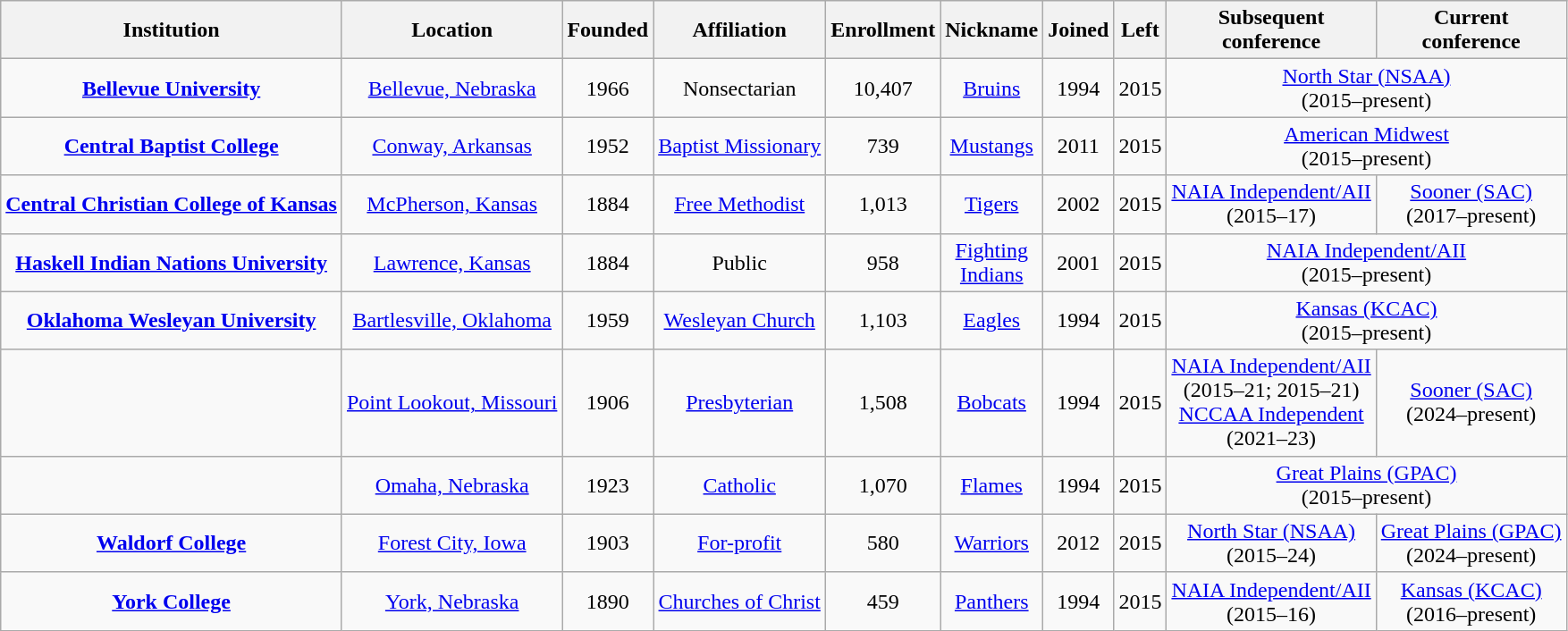<table class="wikitable sortable" style="text-align:center">
<tr>
<th>Institution</th>
<th>Location</th>
<th>Founded</th>
<th>Affiliation</th>
<th>Enrollment</th>
<th>Nickname</th>
<th>Joined</th>
<th>Left</th>
<th>Subsequent<br>conference</th>
<th>Current<br>conference</th>
</tr>
<tr>
<td><strong><a href='#'>Bellevue University</a></strong></td>
<td><a href='#'>Bellevue, Nebraska</a></td>
<td>1966</td>
<td>Nonsectarian</td>
<td>10,407</td>
<td><a href='#'>Bruins</a></td>
<td>1994</td>
<td>2015</td>
<td colspan="2"><a href='#'>North Star (NSAA)</a><br>(2015–present)</td>
</tr>
<tr>
<td><strong><a href='#'>Central Baptist College</a></strong></td>
<td><a href='#'>Conway, Arkansas</a></td>
<td>1952</td>
<td><a href='#'>Baptist Missionary</a></td>
<td>739</td>
<td><a href='#'>Mustangs</a></td>
<td>2011</td>
<td>2015</td>
<td colspan="2"><a href='#'>American Midwest</a><br>(2015–present)</td>
</tr>
<tr>
<td><strong><a href='#'>Central Christian College of Kansas</a></strong></td>
<td><a href='#'>McPherson, Kansas</a></td>
<td>1884</td>
<td><a href='#'>Free Methodist</a></td>
<td>1,013</td>
<td><a href='#'>Tigers</a></td>
<td>2002</td>
<td>2015</td>
<td><a href='#'>NAIA Independent/AII</a><br>(2015–17)</td>
<td><a href='#'>Sooner (SAC)</a><br>(2017–present)</td>
</tr>
<tr>
<td><strong><a href='#'>Haskell Indian Nations University</a></strong></td>
<td><a href='#'>Lawrence, Kansas</a></td>
<td>1884</td>
<td>Public</td>
<td>958</td>
<td><a href='#'>Fighting<br>Indians</a></td>
<td>2001</td>
<td>2015</td>
<td colspan="2"><a href='#'>NAIA Independent/AII</a><br>(2015–present)</td>
</tr>
<tr>
<td><strong><a href='#'>Oklahoma Wesleyan University</a></strong></td>
<td><a href='#'>Bartlesville, Oklahoma</a></td>
<td>1959</td>
<td><a href='#'>Wesleyan Church</a></td>
<td>1,103</td>
<td><a href='#'>Eagles</a></td>
<td>1994</td>
<td>2015</td>
<td colspan="2"><a href='#'>Kansas (KCAC)</a><br>(2015–present)</td>
</tr>
<tr>
<td></td>
<td><a href='#'>Point Lookout, Missouri</a></td>
<td>1906</td>
<td><a href='#'>Presbyterian</a><br></td>
<td>1,508</td>
<td><a href='#'>Bobcats</a></td>
<td>1994</td>
<td>2015</td>
<td><a href='#'>NAIA Independent/AII</a><br>(2015–21; 2015–21)<br><a href='#'>NCCAA Independent</a><br>(2021–23)</td>
<td><a href='#'>Sooner (SAC)</a><br>(2024–present)</td>
</tr>
<tr>
<td></td>
<td><a href='#'>Omaha, Nebraska</a></td>
<td>1923</td>
<td><a href='#'>Catholic</a><br></td>
<td>1,070</td>
<td><a href='#'>Flames</a></td>
<td>1994</td>
<td>2015</td>
<td colspan="2"><a href='#'>Great Plains (GPAC)</a><br>(2015–present)</td>
</tr>
<tr>
<td><strong><a href='#'>Waldorf College</a></strong></td>
<td><a href='#'>Forest City, Iowa</a></td>
<td>1903</td>
<td><a href='#'>For-profit</a></td>
<td>580</td>
<td><a href='#'>Warriors</a></td>
<td>2012</td>
<td>2015</td>
<td><a href='#'>North Star (NSAA)</a><br>(2015–24)</td>
<td><a href='#'>Great Plains (GPAC)</a><br>(2024–present)</td>
</tr>
<tr>
<td><strong><a href='#'>York College</a></strong></td>
<td><a href='#'>York, Nebraska</a></td>
<td>1890</td>
<td><a href='#'>Churches of Christ</a></td>
<td>459</td>
<td><a href='#'>Panthers</a></td>
<td>1994</td>
<td>2015</td>
<td><a href='#'>NAIA Independent/AII</a><br>(2015–16)</td>
<td><a href='#'>Kansas (KCAC)</a><br>(2016–present)</td>
</tr>
</table>
